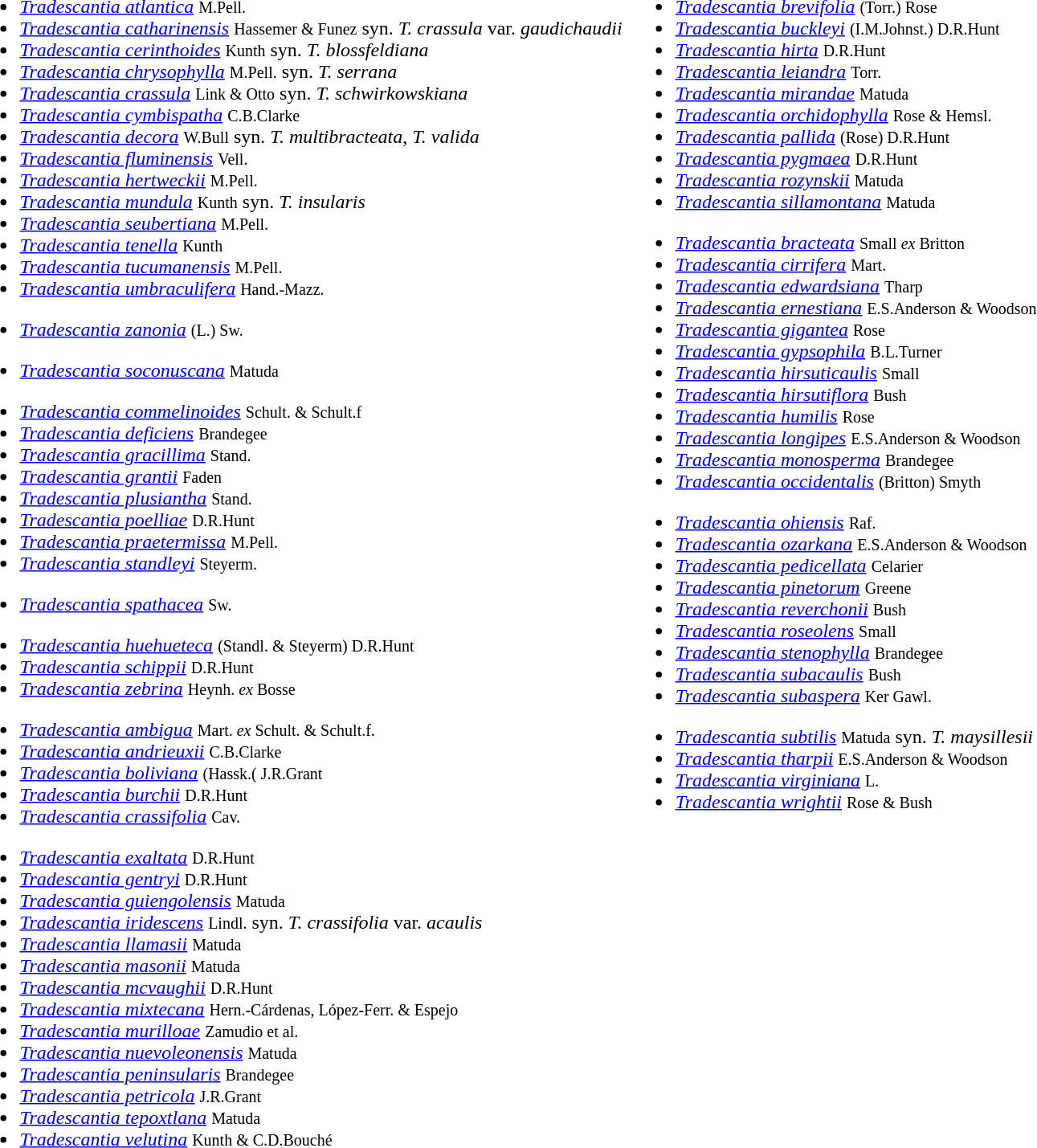<table>
<tr valign=top>
<td><br><ul><li><em><a href='#'>Tradescantia atlantica</a></em> <small>M.Pell.</small></li><li><em><a href='#'>Tradescantia catharinensis</a></em> <small>Hassemer & Funez</small> syn. <em>T. crassula</em> var. <em>gaudichaudii</em></li><li><em><a href='#'>Tradescantia cerinthoides</a></em> <small>Kunth</small> syn. <em>T. blossfeldiana</em></li><li><em><a href='#'>Tradescantia chrysophylla</a></em> <small>M.Pell.</small> syn. <em>T. serrana</em></li><li><em><a href='#'>Tradescantia crassula</a></em> <small>Link & Otto</small> syn. <em>T. schwirkowskiana</em></li><li><em><a href='#'>Tradescantia cymbispatha</a></em> <small>C.B.Clarke</small></li><li><em><a href='#'>Tradescantia decora</a></em> <small>W.Bull</small> syn. <em>T. multibracteata</em>, <em>T. valida</em></li><li><em><a href='#'>Tradescantia fluminensis</a></em> <small>Vell.</small></li><li><em><a href='#'>Tradescantia hertweckii</a></em> <small>M.Pell.</small></li><li><em><a href='#'>Tradescantia mundula</a></em> <small>Kunth</small> syn. <em>T. insularis</em></li><li><em><a href='#'>Tradescantia seubertiana</a></em> <small>M.Pell.</small></li><li><em><a href='#'>Tradescantia tenella</a></em> <small>Kunth</small></li><li><em><a href='#'>Tradescantia tucumanensis</a></em> <small>M.Pell.</small></li><li><em><a href='#'>Tradescantia umbraculifera</a></em> <small>Hand.-Mazz.</small></li></ul><ul><li><em><a href='#'>Tradescantia zanonia</a></em> <small>(L.) Sw.</small></li></ul><ul><li><em><a href='#'>Tradescantia soconuscana</a></em> <small>Matuda</small></li></ul><ul><li><em><a href='#'>Tradescantia commelinoides</a></em> <small>Schult. & Schult.f</small></li><li><em><a href='#'>Tradescantia deficiens</a></em> <small>Brandegee</small></li><li><em><a href='#'>Tradescantia gracillima</a></em> <small>Stand.</small></li><li><em><a href='#'>Tradescantia grantii</a></em> <small>Faden</small></li><li><em><a href='#'>Tradescantia plusiantha</a></em> <small>Stand.</small></li><li><em><a href='#'>Tradescantia poelliae</a></em> <small>D.R.Hunt</small></li><li><em><a href='#'>Tradescantia praetermissa</a></em> <small>M.Pell.</small></li><li><em><a href='#'>Tradescantia standleyi</a></em> <small>Steyerm.</small></li></ul><ul><li><em><a href='#'>Tradescantia spathacea</a></em> <small>Sw.</small></li></ul><ul><li><em><a href='#'>Tradescantia huehueteca</a></em> <small>(Standl. & Steyerm) D.R.Hunt</small></li><li><em><a href='#'>Tradescantia schippii</a></em> <small>D.R.Hunt</small></li><li><em><a href='#'>Tradescantia zebrina</a></em> <small>Heynh. <em>ex</em> Bosse</small></li></ul><ul><li><em><a href='#'>Tradescantia ambigua</a></em> <small>Mart. <em>ex</em> Schult. & Schult.f.</small></li><li><em><a href='#'>Tradescantia andrieuxii</a></em> <small>C.B.Clarke</small></li><li><em><a href='#'>Tradescantia boliviana</a></em> <small>(Hassk.( J.R.Grant</small></li><li><em><a href='#'>Tradescantia burchii</a></em> <small>D.R.Hunt</small></li><li><em><a href='#'>Tradescantia crassifolia</a></em> <small>Cav.</small></li></ul><ul><li><em><a href='#'>Tradescantia exaltata</a></em> <small>D.R.Hunt</small></li><li><em><a href='#'>Tradescantia gentryi</a></em> <small>D.R.Hunt</small></li><li><em><a href='#'>Tradescantia guiengolensis</a></em> <small>Matuda</small></li><li><em><a href='#'>Tradescantia iridescens</a></em> <small>Lindl.</small> syn. <em>T. crassifolia</em> var. <em>acaulis</em></li><li><em><a href='#'>Tradescantia llamasii</a></em> <small>Matuda</small></li><li><em><a href='#'>Tradescantia masonii</a></em> <small>Matuda</small></li><li><em><a href='#'>Tradescantia mcvaughii</a></em> <small>D.R.Hunt</small></li><li><em><a href='#'>Tradescantia mixtecana</a></em> <small>Hern.-Cárdenas, López-Ferr. & Espejo</small></li><li><em><a href='#'>Tradescantia murilloae</a></em> <small>Zamudio et al.</small></li><li><em><a href='#'>Tradescantia nuevoleonensis</a></em> <small>Matuda</small></li><li><em><a href='#'>Tradescantia peninsularis</a></em> <small>Brandegee</small></li><li><em><a href='#'>Tradescantia petricola</a></em> <small>J.R.Grant</small></li><li><em><a href='#'>Tradescantia tepoxtlana</a></em> <small>Matuda</small></li><li><em><a href='#'>Tradescantia velutina</a></em> <small>Kunth & C.D.Bouché</small></li></ul></td>
<td><br><ul><li><em><a href='#'>Tradescantia brevifolia</a></em> <small>(Torr.) Rose</small></li><li><em><a href='#'>Tradescantia buckleyi</a></em> <small>(I.M.Johnst.) D.R.Hunt</small></li><li><em><a href='#'>Tradescantia hirta</a></em> <small>D.R.Hunt</small></li><li><em><a href='#'>Tradescantia leiandra</a></em> <small>Torr.</small></li><li><em><a href='#'>Tradescantia mirandae</a></em> <small>Matuda</small></li><li><em><a href='#'>Tradescantia orchidophylla</a></em> <small>Rose & Hemsl.</small></li><li><em><a href='#'>Tradescantia pallida</a></em> <small>(Rose) D.R.Hunt</small></li><li><em><a href='#'>Tradescantia pygmaea</a></em> <small>D.R.Hunt</small></li><li><em><a href='#'>Tradescantia rozynskii</a></em> <small>Matuda</small></li><li><em><a href='#'>Tradescantia sillamontana</a></em> <small>Matuda</small></li></ul><ul><li><em><a href='#'>Tradescantia bracteata</a></em> <small>Small <em>ex</em> Britton</small></li><li><em><a href='#'>Tradescantia cirrifera</a></em> <small>Mart.</small></li><li><em><a href='#'>Tradescantia edwardsiana</a></em> <small>Tharp</small></li><li><em><a href='#'>Tradescantia ernestiana</a></em> <small>E.S.Anderson & Woodson</small></li><li><em><a href='#'>Tradescantia gigantea</a></em> <small>Rose</small></li><li><em><a href='#'>Tradescantia gypsophila</a></em> <small>B.L.Turner</small></li><li><em><a href='#'>Tradescantia hirsuticaulis</a></em> <small>Small</small></li><li><em><a href='#'>Tradescantia hirsutiflora</a></em> <small>Bush</small></li><li><em><a href='#'>Tradescantia humilis</a></em> <small>Rose</small></li><li><em><a href='#'>Tradescantia longipes</a></em> <small>E.S.Anderson & Woodson</small></li><li><em><a href='#'>Tradescantia monosperma</a></em> <small>Brandegee</small></li><li><em><a href='#'>Tradescantia occidentalis</a></em> <small>(Britton) Smyth</small></li></ul><ul><li><em><a href='#'>Tradescantia ohiensis</a></em> <small>Raf.</small></li><li><em><a href='#'>Tradescantia ozarkana</a></em> <small>E.S.Anderson & Woodson</small></li><li><em><a href='#'>Tradescantia pedicellata</a></em> <small>Celarier</small></li><li><em><a href='#'>Tradescantia pinetorum</a></em> <small>Greene</small></li><li><em><a href='#'>Tradescantia reverchonii</a></em> <small>Bush</small></li><li><em><a href='#'>Tradescantia roseolens</a></em> <small>Small</small></li><li><em><a href='#'>Tradescantia stenophylla</a></em> <small>Brandegee</small></li><li><em><a href='#'>Tradescantia subacaulis</a></em> <small>Bush</small></li><li><em><a href='#'>Tradescantia subaspera</a></em> <small>Ker Gawl.</small></li></ul><ul><li><em><a href='#'>Tradescantia subtilis</a></em> <small>Matuda</small> syn. <em>T. maysillesii</em></li><li><em><a href='#'>Tradescantia tharpii</a></em> <small>E.S.Anderson & Woodson</small></li><li><em><a href='#'>Tradescantia virginiana</a></em> <small>L.</small></li><li><em><a href='#'>Tradescantia wrightii</a></em> <small>Rose & Bush</small></li></ul></td>
</tr>
</table>
